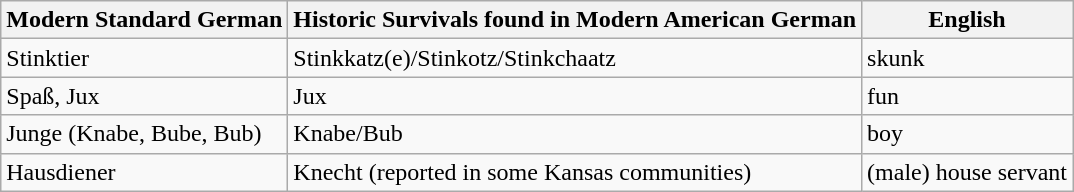<table class="wikitable">
<tr>
<th>Modern Standard German</th>
<th>Historic Survivals found in Modern American German</th>
<th>English</th>
</tr>
<tr>
<td>Stinktier</td>
<td>Stinkkatz(e)/Stinkotz/Stinkchaatz</td>
<td>skunk</td>
</tr>
<tr>
<td>Spaß, Jux</td>
<td>Jux</td>
<td>fun</td>
</tr>
<tr>
<td>Junge (Knabe, Bube, Bub)</td>
<td>Knabe/Bub</td>
<td>boy</td>
</tr>
<tr>
<td>Hausdiener</td>
<td>Knecht (reported in some Kansas communities)</td>
<td>(male) house servant</td>
</tr>
</table>
